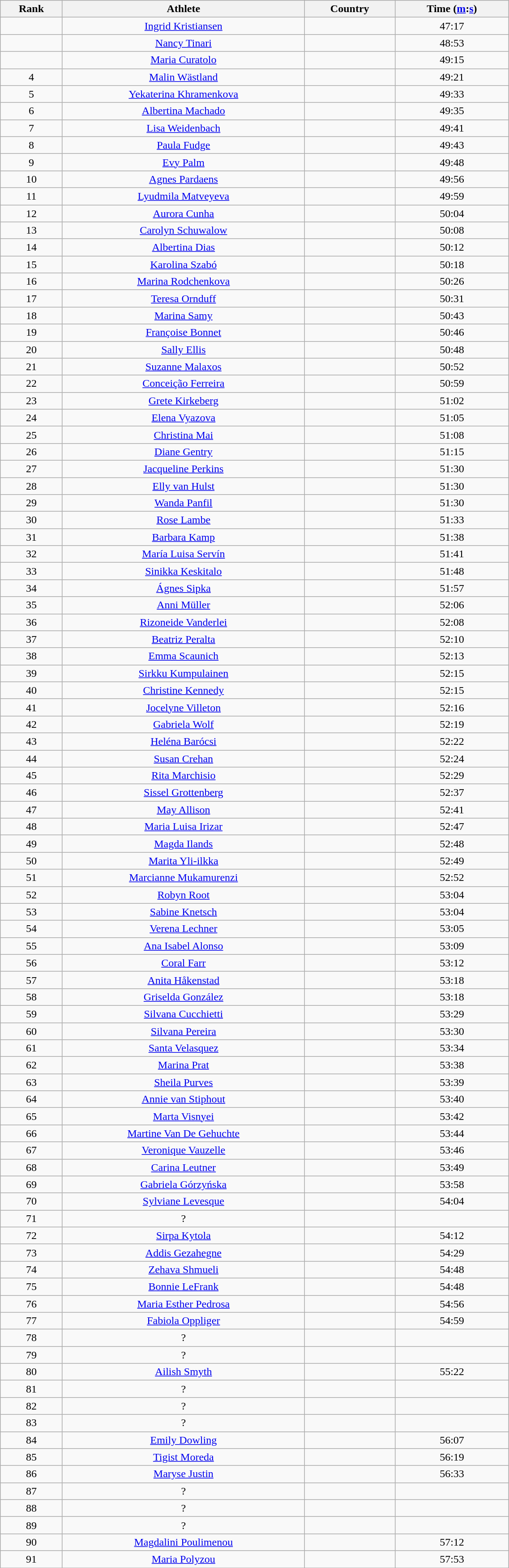<table class="wikitable sortable" style="text-align:center;" width="60%">
<tr>
<th>Rank</th>
<th>Athlete</th>
<th>Country</th>
<th>Time (<a href='#'>m</a>:<a href='#'>s</a>)</th>
</tr>
<tr>
<td></td>
<td><a href='#'>Ingrid Kristiansen</a></td>
<td align=left></td>
<td>47:17</td>
</tr>
<tr>
<td></td>
<td><a href='#'>Nancy Tinari</a></td>
<td align=left></td>
<td>48:53</td>
</tr>
<tr>
<td></td>
<td><a href='#'>Maria Curatolo</a></td>
<td align=left></td>
<td>49:15</td>
</tr>
<tr>
<td>4</td>
<td><a href='#'>Malin Wästland</a></td>
<td align=left></td>
<td>49:21</td>
</tr>
<tr>
<td>5</td>
<td><a href='#'>Yekaterina Khramenkova</a></td>
<td align=left></td>
<td>49:33</td>
</tr>
<tr>
<td>6</td>
<td><a href='#'>Albertina Machado</a></td>
<td align=left></td>
<td>49:35</td>
</tr>
<tr>
<td>7</td>
<td><a href='#'>Lisa Weidenbach</a></td>
<td align=left></td>
<td>49:41</td>
</tr>
<tr>
<td>8</td>
<td><a href='#'>Paula Fudge</a></td>
<td align=left></td>
<td>49:43</td>
</tr>
<tr>
<td>9</td>
<td><a href='#'>Evy Palm</a></td>
<td align=left></td>
<td>49:48</td>
</tr>
<tr>
<td>10</td>
<td><a href='#'>Agnes Pardaens</a></td>
<td align=left></td>
<td>49:56</td>
</tr>
<tr>
<td>11</td>
<td><a href='#'>Lyudmila Matveyeva</a></td>
<td align=left></td>
<td>49:59</td>
</tr>
<tr>
<td>12</td>
<td><a href='#'>Aurora Cunha</a></td>
<td align=left></td>
<td>50:04</td>
</tr>
<tr>
<td>13</td>
<td><a href='#'>Carolyn Schuwalow</a></td>
<td align=left></td>
<td>50:08</td>
</tr>
<tr>
<td>14</td>
<td><a href='#'>Albertina Dias</a></td>
<td align=left></td>
<td>50:12</td>
</tr>
<tr>
<td>15</td>
<td><a href='#'>Karolina Szabó</a></td>
<td align=left></td>
<td>50:18</td>
</tr>
<tr>
<td>16</td>
<td><a href='#'>Marina Rodchenkova</a></td>
<td align=left></td>
<td>50:26</td>
</tr>
<tr>
<td>17</td>
<td><a href='#'>Teresa Ornduff</a></td>
<td align=left></td>
<td>50:31</td>
</tr>
<tr>
<td>18</td>
<td><a href='#'>Marina Samy</a></td>
<td align=left></td>
<td>50:43</td>
</tr>
<tr>
<td>19</td>
<td><a href='#'>Françoise Bonnet</a></td>
<td align=left></td>
<td>50:46</td>
</tr>
<tr>
<td>20</td>
<td><a href='#'>Sally Ellis</a></td>
<td align=left></td>
<td>50:48</td>
</tr>
<tr>
<td>21</td>
<td><a href='#'>Suzanne Malaxos</a></td>
<td align=left></td>
<td>50:52</td>
</tr>
<tr>
<td>22</td>
<td><a href='#'>Conceição Ferreira</a></td>
<td align=left></td>
<td>50:59</td>
</tr>
<tr>
<td>23</td>
<td><a href='#'>Grete Kirkeberg</a></td>
<td align=left></td>
<td>51:02</td>
</tr>
<tr>
<td>24</td>
<td><a href='#'>Elena Vyazova</a></td>
<td align=left></td>
<td>51:05</td>
</tr>
<tr>
<td>25</td>
<td><a href='#'>Christina Mai</a></td>
<td align=left></td>
<td>51:08</td>
</tr>
<tr>
<td>26</td>
<td><a href='#'>Diane Gentry</a></td>
<td align=left></td>
<td>51:15</td>
</tr>
<tr>
<td>27</td>
<td><a href='#'>Jacqueline Perkins</a></td>
<td align=left></td>
<td>51:30</td>
</tr>
<tr>
<td>28</td>
<td><a href='#'>Elly van Hulst</a></td>
<td align=left></td>
<td>51:30</td>
</tr>
<tr>
<td>29</td>
<td><a href='#'>Wanda Panfil</a></td>
<td align=left></td>
<td>51:30</td>
</tr>
<tr>
<td>30</td>
<td><a href='#'>Rose Lambe</a></td>
<td align=left></td>
<td>51:33</td>
</tr>
<tr>
<td>31</td>
<td><a href='#'>Barbara Kamp</a></td>
<td align=left></td>
<td>51:38</td>
</tr>
<tr>
<td>32</td>
<td><a href='#'>María Luisa Servín</a></td>
<td align=left></td>
<td>51:41</td>
</tr>
<tr>
<td>33</td>
<td><a href='#'>Sinikka Keskitalo</a></td>
<td align=left></td>
<td>51:48</td>
</tr>
<tr>
<td>34</td>
<td><a href='#'>Ágnes Sipka</a></td>
<td align=left></td>
<td>51:57</td>
</tr>
<tr>
<td>35</td>
<td><a href='#'>Anni Müller</a></td>
<td align=left></td>
<td>52:06</td>
</tr>
<tr>
<td>36</td>
<td><a href='#'>Rizoneide Vanderlei</a></td>
<td align=left></td>
<td>52:08</td>
</tr>
<tr>
<td>37</td>
<td><a href='#'>Beatriz Peralta</a></td>
<td align=left></td>
<td>52:10</td>
</tr>
<tr>
<td>38</td>
<td><a href='#'>Emma Scaunich</a></td>
<td align=left></td>
<td>52:13</td>
</tr>
<tr>
<td>39</td>
<td><a href='#'>Sirkku Kumpulainen</a></td>
<td align=left></td>
<td>52:15</td>
</tr>
<tr>
<td>40</td>
<td><a href='#'>Christine Kennedy</a></td>
<td align=left></td>
<td>52:15</td>
</tr>
<tr>
<td>41</td>
<td><a href='#'>Jocelyne Villeton</a></td>
<td align=left></td>
<td>52:16</td>
</tr>
<tr>
<td>42</td>
<td><a href='#'>Gabriela Wolf</a></td>
<td align=left></td>
<td>52:19</td>
</tr>
<tr>
<td>43</td>
<td><a href='#'>Heléna Barócsi</a></td>
<td align=left></td>
<td>52:22</td>
</tr>
<tr>
<td>44</td>
<td><a href='#'>Susan Crehan</a></td>
<td align=left></td>
<td>52:24</td>
</tr>
<tr>
<td>45</td>
<td><a href='#'>Rita Marchisio</a></td>
<td align=left></td>
<td>52:29</td>
</tr>
<tr>
<td>46</td>
<td><a href='#'>Sissel Grottenberg</a></td>
<td align=left></td>
<td>52:37</td>
</tr>
<tr>
<td>47</td>
<td><a href='#'>May Allison</a></td>
<td align=left></td>
<td>52:41</td>
</tr>
<tr>
<td>48</td>
<td><a href='#'>Maria Luisa Irizar</a></td>
<td align=left></td>
<td>52:47</td>
</tr>
<tr>
<td>49</td>
<td><a href='#'>Magda Ilands</a></td>
<td align=left></td>
<td>52:48</td>
</tr>
<tr>
<td>50</td>
<td><a href='#'>Marita Yli-ilkka</a></td>
<td align=left></td>
<td>52:49</td>
</tr>
<tr>
<td>51</td>
<td><a href='#'>Marcianne Mukamurenzi</a></td>
<td align=left></td>
<td>52:52</td>
</tr>
<tr>
<td>52</td>
<td><a href='#'>Robyn Root</a></td>
<td align=left></td>
<td>53:04</td>
</tr>
<tr>
<td>53</td>
<td><a href='#'>Sabine Knetsch</a></td>
<td align=left></td>
<td>53:04</td>
</tr>
<tr>
<td>54</td>
<td><a href='#'>Verena Lechner</a></td>
<td align=left></td>
<td>53:05</td>
</tr>
<tr>
<td>55</td>
<td><a href='#'>Ana Isabel Alonso</a></td>
<td align=left></td>
<td>53:09</td>
</tr>
<tr>
<td>56</td>
<td><a href='#'>Coral Farr</a></td>
<td align=left></td>
<td>53:12</td>
</tr>
<tr>
<td>57</td>
<td><a href='#'>Anita Håkenstad</a></td>
<td align=left></td>
<td>53:18</td>
</tr>
<tr>
<td>58</td>
<td><a href='#'>Griselda González</a></td>
<td align=left></td>
<td>53:18</td>
</tr>
<tr>
<td>59</td>
<td><a href='#'>Silvana Cucchietti</a></td>
<td align=left></td>
<td>53:29</td>
</tr>
<tr>
<td>60</td>
<td><a href='#'>Silvana Pereira</a></td>
<td align=left></td>
<td>53:30</td>
</tr>
<tr>
<td>61</td>
<td><a href='#'>Santa Velasquez</a></td>
<td align=left></td>
<td>53:34</td>
</tr>
<tr>
<td>62</td>
<td><a href='#'>Marina Prat</a></td>
<td align=left></td>
<td>53:38</td>
</tr>
<tr>
<td>63</td>
<td><a href='#'>Sheila Purves</a></td>
<td align=left></td>
<td>53:39</td>
</tr>
<tr>
<td>64</td>
<td><a href='#'>Annie van Stiphout</a></td>
<td align=left></td>
<td>53:40</td>
</tr>
<tr>
<td>65</td>
<td><a href='#'>Marta Visnyei</a></td>
<td align=left></td>
<td>53:42</td>
</tr>
<tr>
<td>66</td>
<td><a href='#'>Martine Van De Gehuchte</a></td>
<td align=left></td>
<td>53:44</td>
</tr>
<tr>
<td>67</td>
<td><a href='#'>Veronique Vauzelle</a></td>
<td align=left></td>
<td>53:46</td>
</tr>
<tr>
<td>68</td>
<td><a href='#'>Carina Leutner</a></td>
<td align=left></td>
<td>53:49</td>
</tr>
<tr>
<td>69</td>
<td><a href='#'>Gabriela Górzyńska</a></td>
<td align=left></td>
<td>53:58</td>
</tr>
<tr>
<td>70</td>
<td><a href='#'>Sylviane Levesque</a></td>
<td align=left></td>
<td>54:04</td>
</tr>
<tr>
<td>71</td>
<td>?</td>
<td></td>
<td></td>
</tr>
<tr>
<td>72</td>
<td><a href='#'>Sirpa Kytola</a></td>
<td align=left></td>
<td>54:12</td>
</tr>
<tr>
<td>73</td>
<td><a href='#'>Addis Gezahegne</a></td>
<td align=left></td>
<td>54:29</td>
</tr>
<tr>
<td>74</td>
<td><a href='#'>Zehava Shmueli</a></td>
<td align=left></td>
<td>54:48</td>
</tr>
<tr>
<td>75</td>
<td><a href='#'>Bonnie LeFrank</a></td>
<td align=left></td>
<td>54:48</td>
</tr>
<tr>
<td>76</td>
<td><a href='#'>Maria Esther Pedrosa</a></td>
<td align=left></td>
<td>54:56</td>
</tr>
<tr>
<td>77</td>
<td><a href='#'>Fabiola Oppliger</a></td>
<td align=left></td>
<td>54:59</td>
</tr>
<tr>
<td>78</td>
<td>?</td>
<td></td>
<td></td>
</tr>
<tr>
<td>79</td>
<td>?</td>
<td></td>
<td></td>
</tr>
<tr>
<td>80</td>
<td><a href='#'>Ailish Smyth</a></td>
<td align=left></td>
<td>55:22</td>
</tr>
<tr>
<td>81</td>
<td>?</td>
<td></td>
<td></td>
</tr>
<tr>
<td>82</td>
<td>?</td>
<td></td>
<td></td>
</tr>
<tr>
<td>83</td>
<td>?</td>
<td></td>
<td></td>
</tr>
<tr>
<td>84</td>
<td><a href='#'>Emily Dowling</a></td>
<td align=left></td>
<td>56:07</td>
</tr>
<tr>
<td>85</td>
<td><a href='#'>Tigist Moreda</a></td>
<td align=left></td>
<td>56:19</td>
</tr>
<tr>
<td>86</td>
<td><a href='#'>Maryse Justin</a></td>
<td align=left></td>
<td>56:33</td>
</tr>
<tr>
<td>87</td>
<td>?</td>
<td></td>
<td></td>
</tr>
<tr>
<td>88</td>
<td>?</td>
<td></td>
<td></td>
</tr>
<tr>
<td>89</td>
<td>?</td>
<td></td>
<td></td>
</tr>
<tr>
<td>90</td>
<td><a href='#'>Magdalini Poulimenou</a></td>
<td align=left></td>
<td>57:12</td>
</tr>
<tr>
<td>91</td>
<td><a href='#'>Maria Polyzou</a></td>
<td align=left></td>
<td>57:53</td>
</tr>
<tr>
</tr>
</table>
